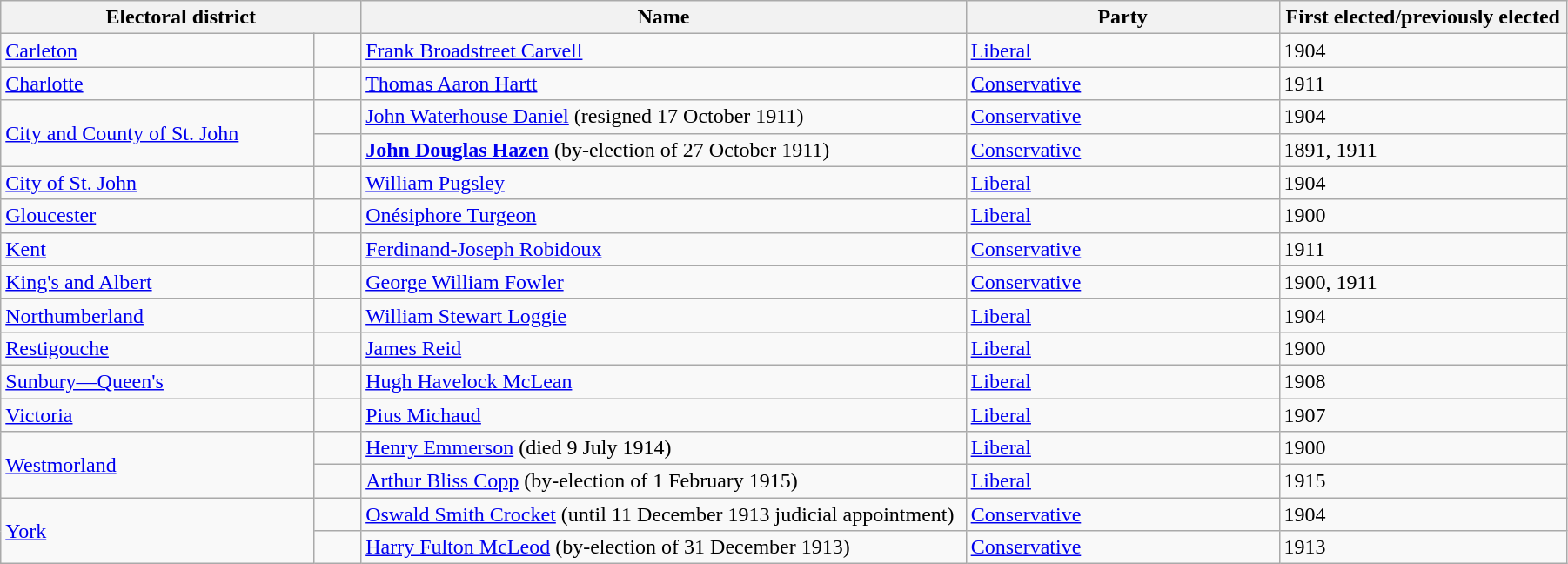<table class="wikitable" width=95%>
<tr>
<th colspan=2 width=23%>Electoral district</th>
<th>Name</th>
<th width=20%>Party</th>
<th>First elected/previously elected</th>
</tr>
<tr>
<td width=20%><a href='#'>Carleton</a></td>
<td></td>
<td><a href='#'>Frank Broadstreet Carvell</a></td>
<td><a href='#'>Liberal</a></td>
<td>1904</td>
</tr>
<tr>
<td><a href='#'>Charlotte</a></td>
<td></td>
<td><a href='#'>Thomas Aaron Hartt</a></td>
<td><a href='#'>Conservative</a></td>
<td>1911</td>
</tr>
<tr>
<td rowspan=2><a href='#'>City and County of St. John</a></td>
<td></td>
<td><a href='#'>John Waterhouse Daniel</a> (resigned 17 October 1911)</td>
<td><a href='#'>Conservative</a></td>
<td>1904</td>
</tr>
<tr>
<td></td>
<td><strong><a href='#'>John Douglas Hazen</a></strong> (by-election of 27 October 1911)</td>
<td><a href='#'>Conservative</a></td>
<td>1891, 1911</td>
</tr>
<tr>
<td><a href='#'>City of St. John</a></td>
<td></td>
<td><a href='#'>William Pugsley</a></td>
<td><a href='#'>Liberal</a></td>
<td>1904</td>
</tr>
<tr>
<td><a href='#'>Gloucester</a></td>
<td></td>
<td><a href='#'>Onésiphore Turgeon</a></td>
<td><a href='#'>Liberal</a></td>
<td>1900</td>
</tr>
<tr>
<td><a href='#'>Kent</a></td>
<td></td>
<td><a href='#'>Ferdinand-Joseph Robidoux</a></td>
<td><a href='#'>Conservative</a></td>
<td>1911</td>
</tr>
<tr>
<td><a href='#'>King's and Albert</a></td>
<td></td>
<td><a href='#'>George William Fowler</a></td>
<td><a href='#'>Conservative</a></td>
<td>1900, 1911</td>
</tr>
<tr>
<td><a href='#'>Northumberland</a></td>
<td></td>
<td><a href='#'>William Stewart Loggie</a></td>
<td><a href='#'>Liberal</a></td>
<td>1904</td>
</tr>
<tr>
<td><a href='#'>Restigouche</a></td>
<td></td>
<td><a href='#'>James Reid</a></td>
<td><a href='#'>Liberal</a></td>
<td>1900</td>
</tr>
<tr>
<td><a href='#'>Sunbury—Queen's</a></td>
<td></td>
<td><a href='#'>Hugh Havelock McLean</a></td>
<td><a href='#'>Liberal</a></td>
<td>1908</td>
</tr>
<tr>
<td><a href='#'>Victoria</a></td>
<td></td>
<td><a href='#'>Pius Michaud</a></td>
<td><a href='#'>Liberal</a></td>
<td>1907</td>
</tr>
<tr>
<td rowspan=2><a href='#'>Westmorland</a></td>
<td></td>
<td><a href='#'>Henry Emmerson</a> (died 9 July 1914)</td>
<td><a href='#'>Liberal</a></td>
<td>1900</td>
</tr>
<tr>
<td></td>
<td><a href='#'>Arthur Bliss Copp</a> (by-election of 1 February 1915)</td>
<td><a href='#'>Liberal</a></td>
<td>1915</td>
</tr>
<tr>
<td rowspan=2><a href='#'>York</a></td>
<td></td>
<td><a href='#'>Oswald Smith Crocket</a> (until 11 December 1913 judicial appointment)</td>
<td><a href='#'>Conservative</a></td>
<td>1904</td>
</tr>
<tr>
<td></td>
<td><a href='#'>Harry Fulton McLeod</a> (by-election of 31 December 1913)</td>
<td><a href='#'>Conservative</a></td>
<td>1913</td>
</tr>
</table>
